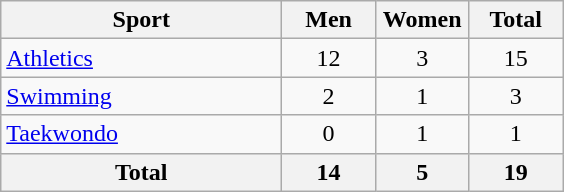<table class="wikitable sortable" style="text-align:center;">
<tr>
<th width=180>Sport</th>
<th width=55>Men</th>
<th width=55>Women</th>
<th width=55>Total</th>
</tr>
<tr>
<td align=left><a href='#'>Athletics</a></td>
<td>12</td>
<td>3</td>
<td>15</td>
</tr>
<tr>
<td align=left><a href='#'>Swimming</a></td>
<td>2</td>
<td>1</td>
<td>3</td>
</tr>
<tr>
<td align=left><a href='#'>Taekwondo</a></td>
<td>0</td>
<td>1</td>
<td>1</td>
</tr>
<tr>
<th>Total</th>
<th>14</th>
<th>5</th>
<th>19</th>
</tr>
</table>
